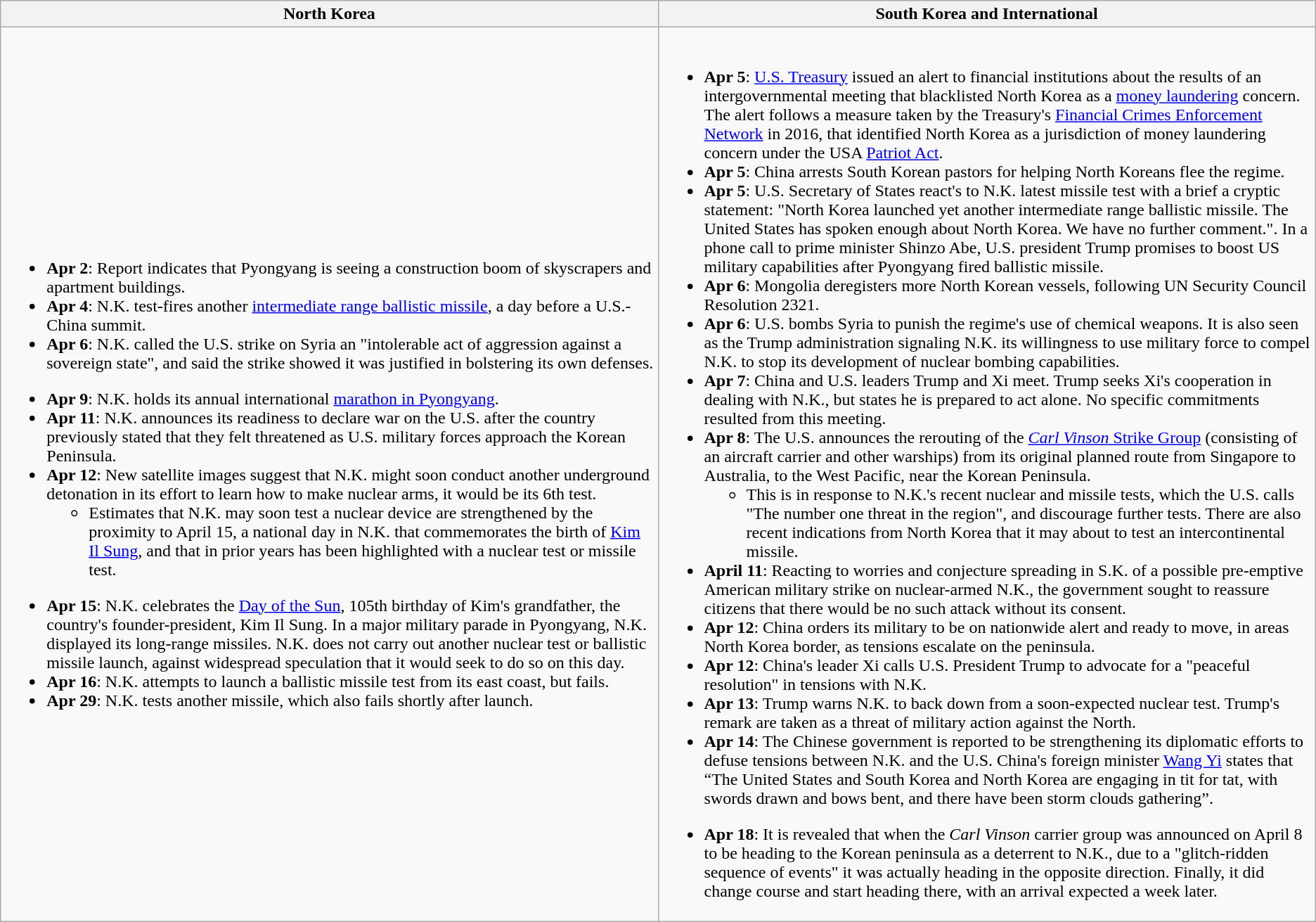<table class="wikitable" | class="wikitable" style="text-align: left">
<tr>
<th style="width: 50%;">North Korea</th>
<th style="width: 50%;">South Korea and International</th>
</tr>
<tr>
<td><br><ul><li><strong>Apr 2</strong>: Report indicates that Pyongyang is seeing a construction boom of skyscrapers and apartment buildings.</li><li><strong>Apr 4</strong>: N.K. test-fires another <a href='#'>intermediate range ballistic missile</a>, a day before a U.S.-China summit.</li><li><strong>Apr 6</strong>: N.K. called the U.S. strike on Syria an "intolerable act of aggression against a sovereign state", and said the strike showed it was justified in bolstering its own defenses.</li></ul><ul><li><strong>Apr 9</strong>: N.K. holds its annual international <a href='#'>marathon in Pyongyang</a>.</li><li><strong>Apr 11</strong>: N.K. announces its readiness to declare war on the U.S. after the country previously stated that they felt threatened as U.S. military forces approach the Korean Peninsula.</li><li><strong>Apr 12</strong>: New satellite images suggest that N.K. might soon conduct another underground detonation in its effort to learn how to make nuclear arms, it would be its 6th test.<ul><li>Estimates that N.K. may soon test a nuclear device are strengthened by the proximity to April 15, a national day in N.K. that commemorates the birth of <a href='#'>Kim Il Sung</a>, and that in prior years has been highlighted with a nuclear test or missile test.</li></ul></li></ul><ul><li><strong>Apr 15</strong>: N.K. celebrates the <a href='#'>Day of the Sun</a>, 105th birthday of Kim's grandfather, the country's founder-president, Kim Il Sung. In a major military parade in Pyongyang, N.K. displayed its long-range missiles. N.K. does not carry out another nuclear test or ballistic missile launch, against widespread speculation that it would seek to do so on this day.</li><li><strong>Apr 16</strong>: N.K. attempts to launch a ballistic missile test from its east coast, but fails.</li><li><strong>Apr 29</strong>:  N.K. tests another missile, which also fails shortly after launch.</li></ul></td>
<td><br><ul><li><strong>Apr 5</strong>:  <a href='#'>U.S. Treasury</a> issued an alert to financial institutions about the results of an intergovernmental meeting that blacklisted North Korea as a <a href='#'>money laundering</a> concern. The alert follows a measure taken by the Treasury's <a href='#'>Financial Crimes Enforcement Network</a> in 2016, that identified North Korea as a jurisdiction of money laundering concern under the USA <a href='#'>Patriot Act</a>.</li><li><strong>Apr 5</strong>: China arrests South Korean pastors for helping North Koreans flee the regime.</li><li><strong>Apr 5</strong>: U.S. Secretary of States react's to N.K. latest missile test with a brief a cryptic statement: "North Korea launched yet another intermediate range ballistic missile. The United States has spoken enough about North Korea. We have no further comment.". In a phone call to prime minister Shinzo Abe, U.S. president Trump promises to boost US military capabilities after Pyongyang fired ballistic missile.</li><li><strong>Apr 6</strong>: Mongolia deregisters more North Korean vessels, following UN Security Council Resolution 2321.</li><li><strong>Apr 6</strong>: U.S. bombs Syria to punish the regime's use of chemical weapons. It is also seen as the Trump administration signaling N.K. its willingness to use military force to compel N.K. to stop its development of nuclear bombing capabilities.</li><li><strong>Apr 7</strong>: China and U.S. leaders Trump and Xi meet. Trump seeks Xi's cooperation in dealing with N.K., but states he is prepared to act alone. No specific commitments resulted from this meeting.</li><li><strong>Apr 8</strong>: The U.S. announces the rerouting of the <a href='#'><em>Carl Vinson</em> Strike Group</a> (consisting of an aircraft carrier and other warships) from its original planned route from Singapore to Australia, to the West Pacific, near the Korean Peninsula.<ul><li>This is in response to N.K.'s recent nuclear and missile tests, which the U.S. calls "The number one threat in the region", and discourage further tests. There are also recent indications from North Korea that it may about to test an intercontinental missile.</li></ul></li><li><strong>April 11</strong>: Reacting to worries and conjecture spreading in S.K. of a possible pre-emptive American military strike on nuclear-armed N.K., the government sought to reassure citizens that there would be no such attack without its consent.</li><li><strong>Apr 12</strong>: China orders its military to be on nationwide alert and ready to move, in areas North Korea border, as tensions escalate on the peninsula.</li><li><strong>Apr 12</strong>: China's leader Xi calls U.S. President Trump to advocate for a "peaceful resolution" in tensions with N.K.</li><li><strong>Apr 13</strong>: Trump warns N.K. to back down from a soon-expected nuclear test. Trump's remark are taken as a threat of military action against the North.</li><li><strong>Apr 14</strong>: The Chinese government is reported to be strengthening its diplomatic efforts to defuse tensions between N.K. and the U.S. China's foreign minister <a href='#'>Wang Yi</a> states that “The United States and South Korea and North Korea are engaging in tit for tat, with swords drawn and bows bent, and there have been storm clouds gathering”.</li></ul><ul><li><strong>Apr 18</strong>: It is revealed that when the <em>Carl Vinson</em> carrier group was announced on April 8 to be heading to the Korean peninsula as a deterrent to N.K., due to a "glitch-ridden sequence of events" it was actually heading in the opposite direction. Finally, it did change course and start heading there, with an arrival expected a week later.</li></ul></td>
</tr>
</table>
